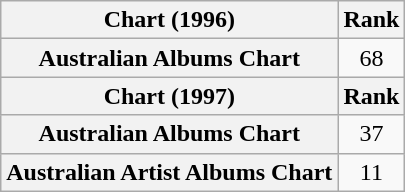<table class="wikitable sortable plainrowheaders" style="text-align:center">
<tr>
<th scope="col">Chart (1996)</th>
<th scope="col">Rank</th>
</tr>
<tr>
<th scope="row">Australian Albums Chart</th>
<td>68</td>
</tr>
<tr>
<th scope="col">Chart (1997)</th>
<th scope="col">Rank</th>
</tr>
<tr>
<th scope="row">Australian Albums Chart</th>
<td>37</td>
</tr>
<tr>
<th scope="row">Australian Artist Albums Chart</th>
<td>11</td>
</tr>
</table>
